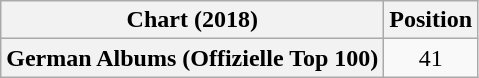<table class="wikitable sortable plainrowheaders" style="text-align:center">
<tr>
<th scope="col">Chart (2018)</th>
<th scope="col">Position</th>
</tr>
<tr>
<th scope="row">German Albums (Offizielle Top 100)</th>
<td>41</td>
</tr>
</table>
